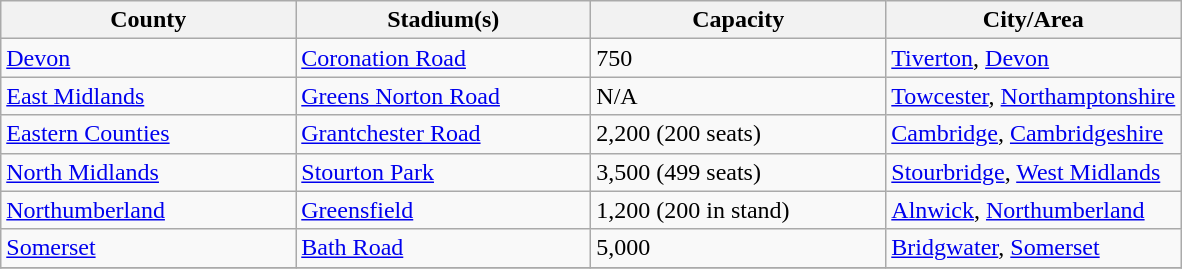<table class="wikitable sortable">
<tr>
<th width=25%>County</th>
<th width=25%>Stadium(s)</th>
<th width=25%>Capacity</th>
<th width=25%>City/Area</th>
</tr>
<tr>
<td><a href='#'>Devon</a></td>
<td><a href='#'>Coronation Road</a></td>
<td>750</td>
<td><a href='#'>Tiverton</a>, <a href='#'>Devon</a></td>
</tr>
<tr>
<td><a href='#'>East Midlands</a></td>
<td><a href='#'>Greens Norton Road</a></td>
<td>N/A</td>
<td><a href='#'>Towcester</a>, <a href='#'>Northamptonshire</a></td>
</tr>
<tr>
<td><a href='#'>Eastern Counties</a></td>
<td><a href='#'>Grantchester Road</a></td>
<td>2,200 (200 seats)</td>
<td><a href='#'>Cambridge</a>, <a href='#'>Cambridgeshire</a></td>
</tr>
<tr>
<td><a href='#'>North Midlands</a></td>
<td><a href='#'>Stourton Park</a></td>
<td>3,500 (499 seats)</td>
<td><a href='#'>Stourbridge</a>, <a href='#'>West Midlands</a></td>
</tr>
<tr>
<td><a href='#'>Northumberland</a></td>
<td><a href='#'>Greensfield</a></td>
<td>1,200 (200 in stand)</td>
<td><a href='#'>Alnwick</a>, <a href='#'>Northumberland</a></td>
</tr>
<tr>
<td><a href='#'>Somerset</a></td>
<td><a href='#'>Bath Road</a></td>
<td>5,000</td>
<td><a href='#'>Bridgwater</a>, <a href='#'>Somerset</a></td>
</tr>
<tr>
</tr>
</table>
